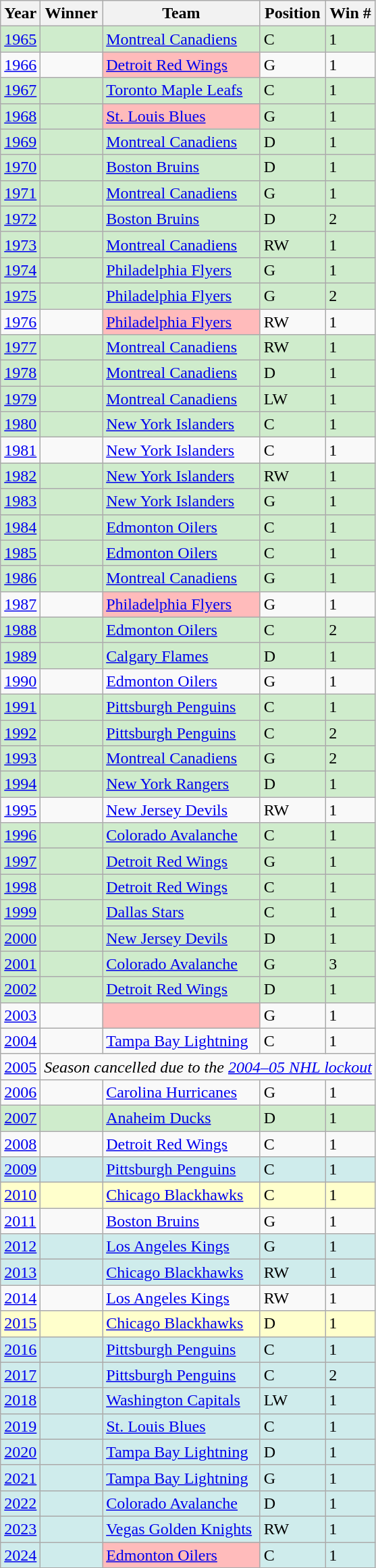<table class="wikitable sortable">
<tr>
<th scope="col">Year</th>
<th scope="col">Winner</th>
<th scope="col">Team</th>
<th scope="col">Position</th>
<th scope="col">Win #</th>
</tr>
<tr bgcolor="#CFECCC">
<td><a href='#'>1965</a></td>
<td></td>
<td><a href='#'>Montreal Canadiens</a></td>
<td>C</td>
<td>1</td>
</tr>
<tr>
<td><a href='#'>1966</a></td>
<td></td>
<td bgcolor="#FFBBBB"><a href='#'>Detroit Red Wings</a></td>
<td>G</td>
<td>1</td>
</tr>
<tr bgcolor="#CFECCC">
<td><a href='#'>1967</a></td>
<td></td>
<td><a href='#'>Toronto Maple Leafs</a></td>
<td>C</td>
<td>1</td>
</tr>
<tr bgcolor="#CFECCC">
<td><a href='#'>1968</a></td>
<td></td>
<td bgcolor="#FFBBBB"><a href='#'>St. Louis Blues</a></td>
<td>G</td>
<td>1</td>
</tr>
<tr bgcolor="#CFECCC">
<td><a href='#'>1969</a></td>
<td></td>
<td><a href='#'>Montreal Canadiens</a></td>
<td>D</td>
<td>1</td>
</tr>
<tr bgcolor="#CFECCC">
<td><a href='#'>1970</a></td>
<td></td>
<td><a href='#'>Boston Bruins</a></td>
<td>D</td>
<td>1</td>
</tr>
<tr bgcolor="#CFECCC">
<td><a href='#'>1971</a></td>
<td></td>
<td><a href='#'>Montreal Canadiens</a></td>
<td>G</td>
<td>1</td>
</tr>
<tr bgcolor="#CFECCC">
<td><a href='#'>1972</a></td>
<td></td>
<td><a href='#'>Boston Bruins</a></td>
<td>D</td>
<td>2</td>
</tr>
<tr bgcolor="#CFECCC">
<td><a href='#'>1973</a></td>
<td></td>
<td><a href='#'>Montreal Canadiens</a></td>
<td>RW</td>
<td>1</td>
</tr>
<tr bgcolor="#CFECCC">
<td><a href='#'>1974</a></td>
<td></td>
<td><a href='#'>Philadelphia Flyers</a></td>
<td>G</td>
<td>1</td>
</tr>
<tr bgcolor="#CFECCC">
<td><a href='#'>1975</a></td>
<td></td>
<td><a href='#'>Philadelphia Flyers</a></td>
<td>G</td>
<td>2</td>
</tr>
<tr>
<td><a href='#'>1976</a></td>
<td></td>
<td bgcolor="#FFBBBB"><a href='#'>Philadelphia Flyers</a></td>
<td>RW</td>
<td>1</td>
</tr>
<tr bgcolor="#CFECCC">
<td><a href='#'>1977</a></td>
<td></td>
<td><a href='#'>Montreal Canadiens</a></td>
<td>RW</td>
<td>1</td>
</tr>
<tr bgcolor="#CFECCC">
<td><a href='#'>1978</a></td>
<td></td>
<td><a href='#'>Montreal Canadiens</a></td>
<td>D</td>
<td>1</td>
</tr>
<tr bgcolor="#CFECCC">
<td><a href='#'>1979</a></td>
<td></td>
<td><a href='#'>Montreal Canadiens</a></td>
<td>LW</td>
<td>1</td>
</tr>
<tr bgcolor="#CFECCC">
<td><a href='#'>1980</a></td>
<td></td>
<td><a href='#'>New York Islanders</a></td>
<td>C</td>
<td>1</td>
</tr>
<tr>
<td><a href='#'>1981</a></td>
<td></td>
<td><a href='#'>New York Islanders</a></td>
<td>C</td>
<td>1</td>
</tr>
<tr bgcolor="#CFECCC">
<td><a href='#'>1982</a></td>
<td></td>
<td><a href='#'>New York Islanders</a></td>
<td>RW</td>
<td>1</td>
</tr>
<tr bgcolor="#CFECCC">
<td><a href='#'>1983</a></td>
<td></td>
<td><a href='#'>New York Islanders</a></td>
<td>G</td>
<td>1</td>
</tr>
<tr bgcolor="#CFECCC">
<td><a href='#'>1984</a></td>
<td></td>
<td><a href='#'>Edmonton Oilers</a></td>
<td>C</td>
<td>1</td>
</tr>
<tr bgcolor="#CFECCC">
<td><a href='#'>1985</a></td>
<td></td>
<td><a href='#'>Edmonton Oilers</a></td>
<td>C</td>
<td>1</td>
</tr>
<tr bgcolor="#CFECCC">
<td><a href='#'>1986</a></td>
<td></td>
<td><a href='#'>Montreal Canadiens</a></td>
<td>G</td>
<td>1</td>
</tr>
<tr>
<td><a href='#'>1987</a></td>
<td></td>
<td bgcolor="#FFBBBB"><a href='#'>Philadelphia Flyers</a></td>
<td>G</td>
<td>1</td>
</tr>
<tr bgcolor="#CFECCC">
<td><a href='#'>1988</a></td>
<td></td>
<td><a href='#'>Edmonton Oilers</a></td>
<td>C</td>
<td>2</td>
</tr>
<tr bgcolor="#CFECCC">
<td><a href='#'>1989</a></td>
<td></td>
<td><a href='#'>Calgary Flames</a></td>
<td>D</td>
<td>1</td>
</tr>
<tr>
<td><a href='#'>1990</a></td>
<td></td>
<td><a href='#'>Edmonton Oilers</a></td>
<td>G</td>
<td>1</td>
</tr>
<tr bgcolor="#CFECCC">
<td><a href='#'>1991</a></td>
<td></td>
<td><a href='#'>Pittsburgh Penguins</a></td>
<td>C</td>
<td>1</td>
</tr>
<tr bgcolor="#CFECCC">
<td><a href='#'>1992</a></td>
<td></td>
<td><a href='#'>Pittsburgh Penguins</a></td>
<td>C</td>
<td>2</td>
</tr>
<tr bgcolor="#CFECCC">
<td><a href='#'>1993</a></td>
<td></td>
<td><a href='#'>Montreal Canadiens</a></td>
<td>G</td>
<td>2</td>
</tr>
<tr bgcolor="#CFECCC">
<td><a href='#'>1994</a></td>
<td></td>
<td><a href='#'>New York Rangers</a></td>
<td>D</td>
<td>1</td>
</tr>
<tr>
<td><a href='#'>1995</a></td>
<td></td>
<td><a href='#'>New Jersey Devils</a></td>
<td>RW</td>
<td>1</td>
</tr>
<tr bgcolor="#CFECCC">
<td><a href='#'>1996</a></td>
<td></td>
<td><a href='#'>Colorado Avalanche</a></td>
<td>C</td>
<td>1</td>
</tr>
<tr bgcolor="#CFECCC">
<td><a href='#'>1997</a></td>
<td></td>
<td><a href='#'>Detroit Red Wings</a></td>
<td>G</td>
<td>1</td>
</tr>
<tr bgcolor="#CFECCC">
<td><a href='#'>1998</a></td>
<td></td>
<td><a href='#'>Detroit Red Wings</a></td>
<td>C</td>
<td>1</td>
</tr>
<tr bgcolor="#CFECCC">
<td><a href='#'>1999</a></td>
<td></td>
<td><a href='#'>Dallas Stars</a></td>
<td>C</td>
<td>1</td>
</tr>
<tr bgcolor="#CFECCC">
<td><a href='#'>2000</a></td>
<td></td>
<td><a href='#'>New Jersey Devils</a></td>
<td>D</td>
<td>1</td>
</tr>
<tr bgcolor="#CFECCC">
<td><a href='#'>2001</a></td>
<td></td>
<td><a href='#'>Colorado Avalanche</a></td>
<td>G</td>
<td>3</td>
</tr>
<tr bgcolor="#CFECCC">
<td><a href='#'>2002</a></td>
<td></td>
<td><a href='#'>Detroit Red Wings</a></td>
<td>D</td>
<td>1</td>
</tr>
<tr>
<td><a href='#'>2003</a></td>
<td></td>
<td bgcolor="#FFBBBB"></td>
<td>G</td>
<td>1</td>
</tr>
<tr>
<td><a href='#'>2004</a></td>
<td></td>
<td><a href='#'>Tampa Bay Lightning</a></td>
<td>C</td>
<td>1</td>
</tr>
<tr>
<td><a href='#'>2005</a></td>
<td colspan=5 align="center"><em>Season cancelled due to the <a href='#'>2004–05 NHL lockout</a></em></td>
</tr>
<tr>
<td><a href='#'>2006</a></td>
<td></td>
<td><a href='#'>Carolina Hurricanes</a></td>
<td>G</td>
<td>1</td>
</tr>
<tr bgcolor="#CFECCC">
<td><a href='#'>2007</a></td>
<td></td>
<td><a href='#'>Anaheim Ducks</a></td>
<td>D</td>
<td>1</td>
</tr>
<tr>
<td><a href='#'>2008</a></td>
<td></td>
<td><a href='#'>Detroit Red Wings</a></td>
<td>C</td>
<td>1</td>
</tr>
<tr bgcolor="#CFECEC">
<td><a href='#'>2009</a></td>
<td></td>
<td><a href='#'>Pittsburgh Penguins</a></td>
<td>C</td>
<td>1</td>
</tr>
<tr bgcolor="#FFFFCC">
<td><a href='#'>2010</a></td>
<td></td>
<td><a href='#'>Chicago Blackhawks</a></td>
<td>C</td>
<td>1</td>
</tr>
<tr>
<td><a href='#'>2011</a></td>
<td></td>
<td><a href='#'>Boston Bruins</a></td>
<td>G</td>
<td>1</td>
</tr>
<tr bgcolor="#CFECEC">
<td><a href='#'>2012</a></td>
<td></td>
<td><a href='#'>Los Angeles Kings</a></td>
<td>G</td>
<td>1</td>
</tr>
<tr bgcolor="#CFECEC">
<td><a href='#'>2013</a></td>
<td></td>
<td><a href='#'>Chicago Blackhawks</a></td>
<td>RW</td>
<td>1</td>
</tr>
<tr>
<td><a href='#'>2014</a></td>
<td></td>
<td><a href='#'>Los Angeles Kings</a></td>
<td>RW</td>
<td>1</td>
</tr>
<tr bgcolor="#FFFFCC">
<td><a href='#'>2015</a></td>
<td></td>
<td><a href='#'>Chicago Blackhawks</a></td>
<td>D</td>
<td>1</td>
</tr>
<tr bgcolor="#CFECEC">
<td><a href='#'>2016</a></td>
<td></td>
<td><a href='#'>Pittsburgh Penguins</a></td>
<td>C</td>
<td>1</td>
</tr>
<tr bgcolor="#CFECEC">
<td><a href='#'>2017</a></td>
<td></td>
<td><a href='#'>Pittsburgh Penguins</a></td>
<td>C</td>
<td>2</td>
</tr>
<tr bgcolor="#CFECEC">
<td><a href='#'>2018</a></td>
<td></td>
<td><a href='#'>Washington Capitals</a></td>
<td>LW</td>
<td>1</td>
</tr>
<tr bgcolor="#CFECEC">
<td><a href='#'>2019</a></td>
<td></td>
<td><a href='#'>St. Louis Blues</a></td>
<td>C</td>
<td>1</td>
</tr>
<tr bgcolor="#CFECEC">
<td><a href='#'>2020</a></td>
<td></td>
<td><a href='#'>Tampa Bay Lightning</a></td>
<td>D</td>
<td>1</td>
</tr>
<tr bgcolor="#CFECEC">
<td><a href='#'>2021</a></td>
<td></td>
<td><a href='#'>Tampa Bay Lightning</a></td>
<td>G</td>
<td>1</td>
</tr>
<tr bgcolor="#CFECEC">
<td><a href='#'>2022</a></td>
<td></td>
<td><a href='#'>Colorado Avalanche</a></td>
<td>D</td>
<td>1</td>
</tr>
<tr bgcolor="#CFECEC">
<td><a href='#'>2023</a></td>
<td></td>
<td><a href='#'>Vegas Golden Knights</a></td>
<td>RW</td>
<td>1</td>
</tr>
<tr bgcolor="#CFECEC">
<td><a href='#'>2024</a></td>
<td></td>
<td bgcolor="#FFBBBB"><a href='#'>Edmonton Oilers</a></td>
<td>C</td>
<td>1</td>
</tr>
</table>
